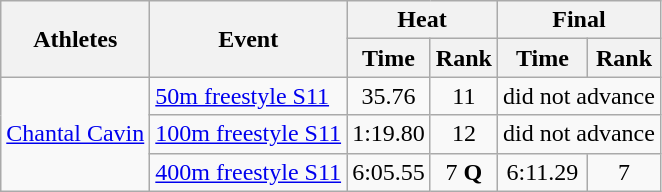<table class=wikitable>
<tr>
<th rowspan="2">Athletes</th>
<th rowspan="2">Event</th>
<th colspan="2">Heat</th>
<th colspan="2">Final</th>
</tr>
<tr>
<th>Time</th>
<th>Rank</th>
<th>Time</th>
<th>Rank</th>
</tr>
<tr align=center>
<td align=left rowspan=3><a href='#'>Chantal Cavin</a></td>
<td align=left><a href='#'>50m freestyle S11</a></td>
<td>35.76</td>
<td>11</td>
<td colspan=2>did not advance</td>
</tr>
<tr align=center>
<td align=left><a href='#'>100m freestyle S11</a></td>
<td>1:19.80</td>
<td>12</td>
<td colspan=2>did not advance</td>
</tr>
<tr align=center>
<td align=left><a href='#'>400m freestyle S11</a></td>
<td>6:05.55</td>
<td>7 <strong>Q</strong></td>
<td>6:11.29</td>
<td>7</td>
</tr>
</table>
